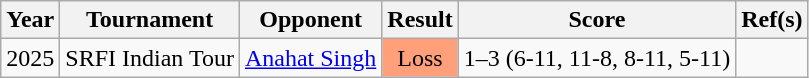<table class="wikitable" style="text-align:center;">
<tr>
<th>Year</th>
<th>Tournament</th>
<th>Opponent</th>
<th>Result</th>
<th>Score</th>
<th>Ref(s)</th>
</tr>
<tr>
<td>2025</td>
<td>SRFI Indian Tour</td>
<td> <a href='#'>Anahat Singh</a></td>
<td bgcolor="ffa07a">Loss</td>
<td>1–3 (6-11, 11-8, 8-11, 5-11)</td>
<td></td>
</tr>
</table>
